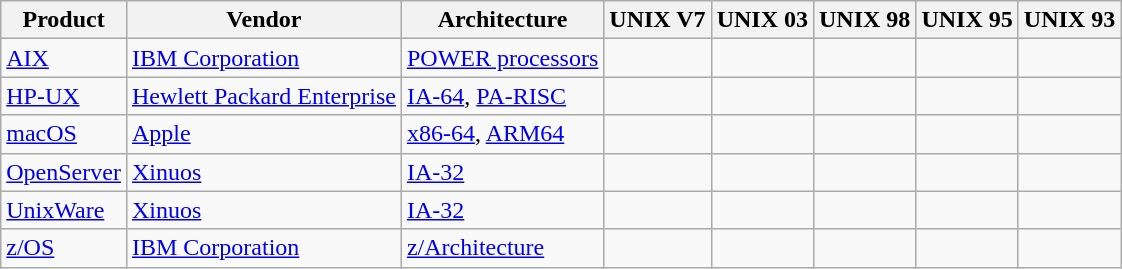<table class="wikitable sortable">
<tr>
<th>Product</th>
<th>Vendor</th>
<th>Architecture</th>
<th>UNIX V7</th>
<th>UNIX 03</th>
<th>UNIX 98</th>
<th>UNIX 95</th>
<th>UNIX 93</th>
</tr>
<tr>
<td><a href='#'>AIX</a></td>
<td><a href='#'>IBM Corporation</a></td>
<td><a href='#'>POWER processors</a></td>
<td></td>
<td></td>
<td></td>
<td></td>
<td></td>
</tr>
<tr>
<td><a href='#'>HP-UX</a></td>
<td><a href='#'>Hewlett Packard Enterprise</a></td>
<td><a href='#'>IA-64</a>, <a href='#'>PA-RISC</a></td>
<td></td>
<td></td>
<td></td>
<td></td>
<td></td>
</tr>
<tr>
<td><a href='#'>macOS</a></td>
<td><a href='#'>Apple</a></td>
<td><a href='#'>x86-64</a>, <a href='#'>ARM64</a></td>
<td></td>
<td></td>
<td></td>
<td></td>
<td></td>
</tr>
<tr>
<td><a href='#'>OpenServer</a></td>
<td><a href='#'>Xinuos</a></td>
<td><a href='#'>IA-32</a></td>
<td></td>
<td></td>
<td></td>
<td></td>
<td></td>
</tr>
<tr>
<td><a href='#'>UnixWare</a></td>
<td><a href='#'>Xinuos</a></td>
<td><a href='#'>IA-32</a></td>
<td></td>
<td></td>
<td></td>
<td></td>
<td></td>
</tr>
<tr>
<td><a href='#'>z/OS</a></td>
<td><a href='#'>IBM Corporation</a></td>
<td><a href='#'>z/Architecture</a></td>
<td></td>
<td></td>
<td></td>
<td></td>
<td></td>
</tr>
</table>
